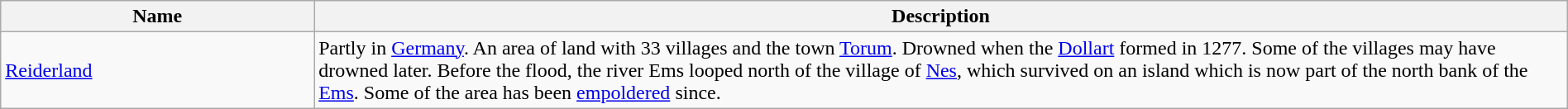<table class="wikitable" width="100%">
<tr>
<th width=20%>Name</th>
<th width=80%>Description</th>
</tr>
<tr>
<td><a href='#'>Reiderland</a></td>
<td>Partly in <a href='#'>Germany</a>. An area of land with 33 villages and the town <a href='#'>Torum</a>. Drowned when the <a href='#'>Dollart</a> formed in 1277. Some of the villages may have drowned later. Before the flood, the river Ems looped north of the village of <a href='#'>Nes</a>, which survived on an island which is now part of the north bank of the <a href='#'>Ems</a>. Some of the area has been <a href='#'>empoldered</a> since.</td>
</tr>
</table>
